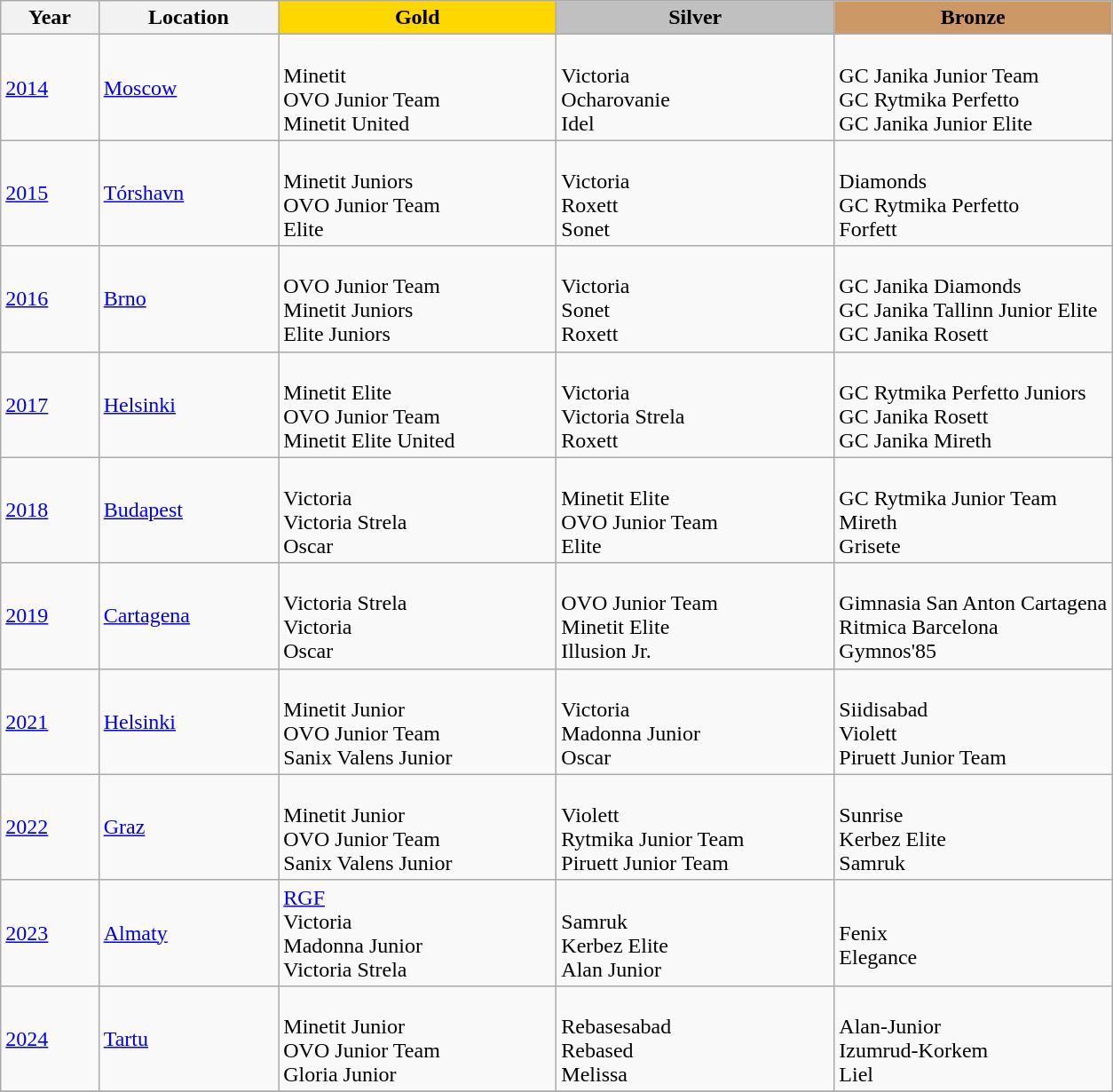<table class="wikitable">
<tr>
<th>Year</th>
<th>Location</th>
<td align="center" bgcolor="gold" width=25%><strong>Gold</strong></td>
<td align="center" bgcolor="silver" width=25%><strong>Silver</strong></td>
<td align="center" bgcolor="cc9966" width=25%><strong>Bronze</strong></td>
</tr>
<tr>
<td><a href='#'>2014</a></td>
<td> <a href='#'>Moscow</a></td>
<td><br>Minetit<br>OVO Junior Team<br>Minetit United</td>
<td><br>Victoria<br>Ocharovanie<br>Idel</td>
<td><br>GC Janika Junior Team<br>GC Rytmika Perfetto<br>GC Janika Junior Elite</td>
</tr>
<tr>
<td><a href='#'>2015</a></td>
<td> <a href='#'>Tórshavn</a></td>
<td><br>Minetit Juniors<br>OVO Junior Team<br>Elite</td>
<td><br>Victoria<br>Roxett<br>Sonet</td>
<td><br>Diamonds<br>GC Rytmika Perfetto<br>Forfett</td>
</tr>
<tr>
<td><a href='#'>2016</a></td>
<td> <a href='#'>Brno</a></td>
<td><br>OVO Junior Team<br>Minetit Juniors<br>Elite Juniors</td>
<td><br>Victoria<br>Sonet<br>Roxett</td>
<td><br>GC Janika Diamonds<br>GC Janika Tallinn Junior Elite<br>GC Janika Rosett</td>
</tr>
<tr>
<td><a href='#'>2017</a></td>
<td> <a href='#'>Helsinki</a></td>
<td><br>Minetit Elite<br>OVO Junior Team<br>Minetit Elite United</td>
<td><br>Victoria<br>Victoria Strela<br>Roxett</td>
<td><br>GC Rytmika Perfetto Juniors<br>GC Janika Rosett<br>GC Janika Mireth</td>
</tr>
<tr>
<td><a href='#'>2018</a></td>
<td> <a href='#'>Budapest</a></td>
<td><br>Victoria<br>Victoria Strela<br>Oscar</td>
<td><br>Minetit Elite<br>OVO Junior Team<br>Elite</td>
<td><br>GC Rytmika Junior Team<br>Mireth<br>Grisete</td>
</tr>
<tr>
<td><a href='#'>2019</a></td>
<td> <a href='#'>Cartagena</a></td>
<td><br>Victoria Strela<br>Victoria<br>Oscar</td>
<td><br>OVO Junior Team<br>Minetit Elite<br>Illusion Jr.</td>
<td><br>Gimnasia San Anton Cartagena<br>Ritmica Barcelona<br>Gymnos'85</td>
</tr>
<tr>
<td><a href='#'>2021</a></td>
<td> <a href='#'>Helsinki</a></td>
<td><br>Minetit Junior<br>OVO Junior Team<br>Sanix Valens Junior</td>
<td><br>Victoria<br>Madonna Junior<br>Oscar</td>
<td><br>Siidisabad<br>Violett<br>Piruett Junior Team</td>
</tr>
<tr>
<td><a href='#'>2022</a></td>
<td> <a href='#'>Graz</a></td>
<td><br>Minetit Junior<br>OVO Junior Team<br>Sanix Valens Junior</td>
<td><br>Violett<br>Rytmika Junior Team<br>Piruett Junior Team</td>
<td><br>Sunrise<br>Kerbez Elite<br>Samruk</td>
</tr>
<tr>
<td><a href='#'>2023</a></td>
<td> <a href='#'>Almaty</a></td>
<td><a href='#'>RGF</a><br>Victoria<br>Madonna Junior<br>Victoria Strela</td>
<td><br>Samruk<br>Kerbez Elite<br>Alan Junior</td>
<td><br>Fenix<br>Elegance</td>
</tr>
<tr>
<td><a href='#'>2024</a></td>
<td> <a href='#'>Tartu</a></td>
<td><br>Minetit Junior<br>OVO Junior Team<br>Gloria Junior</td>
<td><br>Rebasesabad<br>Rebased<br>Melissa</td>
<td><br>Alan-Junior<br>Izumrud-Korkem<br>Liel</td>
</tr>
<tr>
</tr>
</table>
